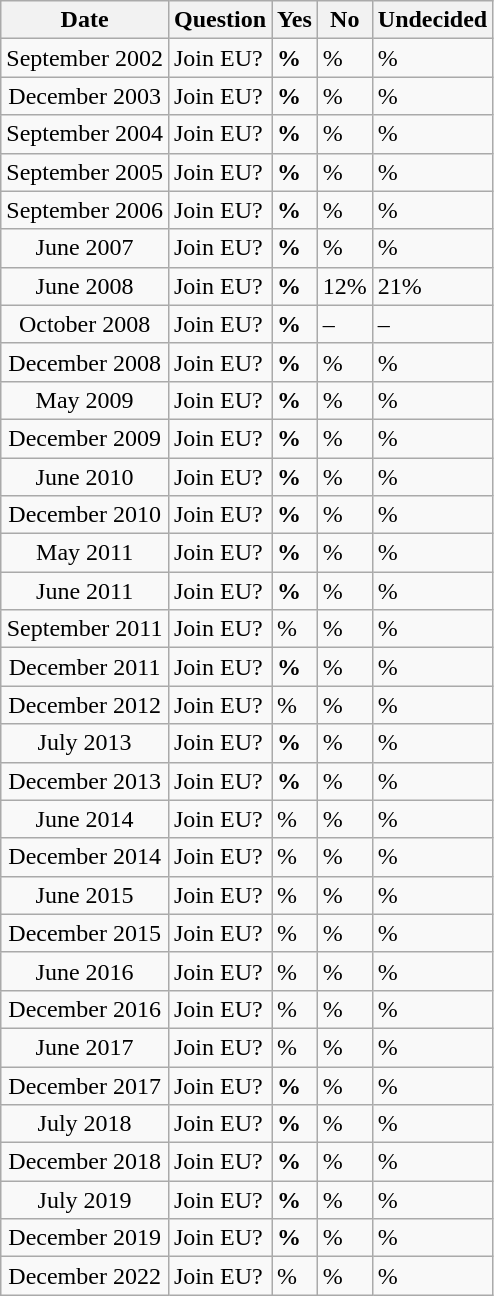<table class="wikitable mw-collapsible">
<tr>
<th>Date</th>
<th>Question</th>
<th>Yes</th>
<th>No</th>
<th>Undecided</th>
</tr>
<tr>
<td align=center>September 2002</td>
<td>Join EU?</td>
<td><strong><span>%</span></strong></td>
<td>%</td>
<td>%</td>
</tr>
<tr>
<td align=center>December 2003</td>
<td>Join EU?</td>
<td><strong><span>%</span></strong></td>
<td>%</td>
<td>%</td>
</tr>
<tr>
<td align=center>September 2004</td>
<td>Join EU?</td>
<td><strong><span>%</span></strong></td>
<td>%</td>
<td>%</td>
</tr>
<tr>
<td align=center>September 2005</td>
<td>Join EU?</td>
<td><strong><span>%</span></strong></td>
<td>%</td>
<td>%</td>
</tr>
<tr>
<td align=center>September 2006</td>
<td>Join EU?</td>
<td><strong><span>%</span></strong></td>
<td>%</td>
<td>%</td>
</tr>
<tr>
<td align=center>June 2007</td>
<td>Join EU?</td>
<td><strong><span>%</span></strong></td>
<td>%</td>
<td>%</td>
</tr>
<tr>
<td align=center>June 2008</td>
<td>Join EU?</td>
<td><strong><span>%</span></strong></td>
<td>12%</td>
<td>21%</td>
</tr>
<tr>
<td align=center>October 2008</td>
<td>Join EU?</td>
<td><strong><span>%</span></strong></td>
<td>–</td>
<td>–</td>
</tr>
<tr>
<td align=center>December 2008</td>
<td>Join EU?</td>
<td><strong><span>%</span></strong></td>
<td>%</td>
<td>%</td>
</tr>
<tr>
<td align=center>May 2009</td>
<td>Join EU?</td>
<td><strong><span>%</span></strong></td>
<td>%</td>
<td>%</td>
</tr>
<tr>
<td align=center>December 2009</td>
<td>Join EU?</td>
<td><strong><span>%</span></strong></td>
<td>%</td>
<td>%</td>
</tr>
<tr>
<td align=center>June 2010</td>
<td>Join EU?</td>
<td><strong><span>%</span></strong></td>
<td>%</td>
<td>%</td>
</tr>
<tr>
<td align=center>December 2010</td>
<td>Join EU?</td>
<td><strong><span>%</span></strong></td>
<td>%</td>
<td>%</td>
</tr>
<tr>
<td align=center>May 2011</td>
<td>Join EU?</td>
<td><strong><span>%</span></strong></td>
<td>%</td>
<td>%</td>
</tr>
<tr>
<td align=center>June 2011</td>
<td>Join EU?</td>
<td><strong><span>%</span></strong></td>
<td>%</td>
<td>%</td>
</tr>
<tr>
<td align=center>September 2011</td>
<td>Join EU?</td>
<td><span>%</span></td>
<td>%</td>
<td>%</td>
</tr>
<tr>
<td align=center>December 2011</td>
<td>Join EU?</td>
<td><strong><span>%</span></strong></td>
<td>%</td>
<td>%</td>
</tr>
<tr>
<td align=center>December 2012</td>
<td>Join EU?</td>
<td><span>%</span></td>
<td>%</td>
<td>%</td>
</tr>
<tr>
<td align=center>July 2013</td>
<td>Join EU?</td>
<td><strong><span>%</span></strong></td>
<td>%</td>
<td>%</td>
</tr>
<tr>
<td align=center>December 2013</td>
<td>Join EU?</td>
<td><strong><span>%</span></strong></td>
<td>%</td>
<td>%</td>
</tr>
<tr>
<td align=center>June 2014</td>
<td>Join EU?</td>
<td><span>%</span></td>
<td>%</td>
<td>%</td>
</tr>
<tr>
<td align=center>December 2014</td>
<td>Join EU?</td>
<td><span>%</span></td>
<td>%</td>
<td>%</td>
</tr>
<tr>
<td align=center>June 2015</td>
<td>Join EU?</td>
<td><span>%</span></td>
<td>%</td>
<td>%</td>
</tr>
<tr>
<td align=center>December 2015</td>
<td>Join EU?</td>
<td><span>%</span></td>
<td>%</td>
<td>%</td>
</tr>
<tr>
<td align=center>June 2016</td>
<td>Join EU?</td>
<td><span>%</span></td>
<td>%</td>
<td>%</td>
</tr>
<tr>
<td align=center>December 2016</td>
<td>Join EU?</td>
<td><span>%</span></td>
<td>%</td>
<td>%</td>
</tr>
<tr>
<td align=center>June 2017</td>
<td>Join EU?</td>
<td><span>%</span></td>
<td>%</td>
<td>%</td>
</tr>
<tr>
<td align=center>December 2017</td>
<td>Join EU?</td>
<td><strong><span>%</span></strong></td>
<td>%</td>
<td>%</td>
</tr>
<tr>
<td align=center>July 2018</td>
<td>Join EU?</td>
<td><strong><span>%</span></strong></td>
<td>%</td>
<td>%</td>
</tr>
<tr>
<td align=center>December 2018</td>
<td>Join EU?</td>
<td><strong><span>%</span></strong></td>
<td>%</td>
<td>%</td>
</tr>
<tr>
<td align=center>July 2019</td>
<td>Join EU?</td>
<td><strong><span>%</span></strong></td>
<td>%</td>
<td>%</td>
</tr>
<tr>
<td align=center>December 2019</td>
<td>Join EU?</td>
<td><strong><span>%</span></strong></td>
<td>%</td>
<td>%</td>
</tr>
<tr>
<td align=center>December 2022</td>
<td>Join EU?</td>
<td><span>%</span></td>
<td>%</td>
<td>%</td>
</tr>
</table>
